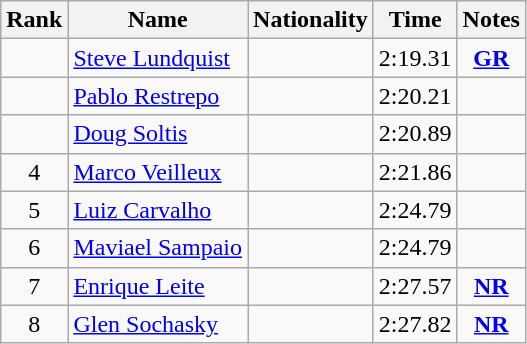<table class="wikitable sortable" style="text-align:center">
<tr>
<th>Rank</th>
<th>Name</th>
<th>Nationality</th>
<th>Time</th>
<th>Notes</th>
</tr>
<tr>
<td></td>
<td align=left><a href='#'>Steve Lundquist</a></td>
<td align=left></td>
<td>2:19.31</td>
<td><strong><a href='#'>GR</a></strong></td>
</tr>
<tr>
<td></td>
<td align=left><a href='#'>Pablo Restrepo</a></td>
<td align=left></td>
<td>2:20.21</td>
<td></td>
</tr>
<tr>
<td></td>
<td align=left><a href='#'>Doug Soltis</a></td>
<td align=left></td>
<td>2:20.89</td>
<td></td>
</tr>
<tr>
<td>4</td>
<td align=left><a href='#'>Marco Veilleux</a></td>
<td align=left></td>
<td>2:21.86</td>
<td></td>
</tr>
<tr>
<td>5</td>
<td align=left><a href='#'>Luiz Carvalho</a></td>
<td align=left></td>
<td>2:24.79</td>
<td></td>
</tr>
<tr>
<td>6</td>
<td align=left><a href='#'>Maviael Sampaio</a></td>
<td align=left></td>
<td>2:24.79</td>
<td></td>
</tr>
<tr>
<td>7</td>
<td align=left><a href='#'>Enrique Leite</a></td>
<td align=left></td>
<td>2:27.57</td>
<td><strong><a href='#'>NR</a></strong></td>
</tr>
<tr>
<td>8</td>
<td align=left><a href='#'>Glen Sochasky</a></td>
<td align=left></td>
<td>2:27.82</td>
<td><strong><a href='#'>NR</a></strong></td>
</tr>
</table>
